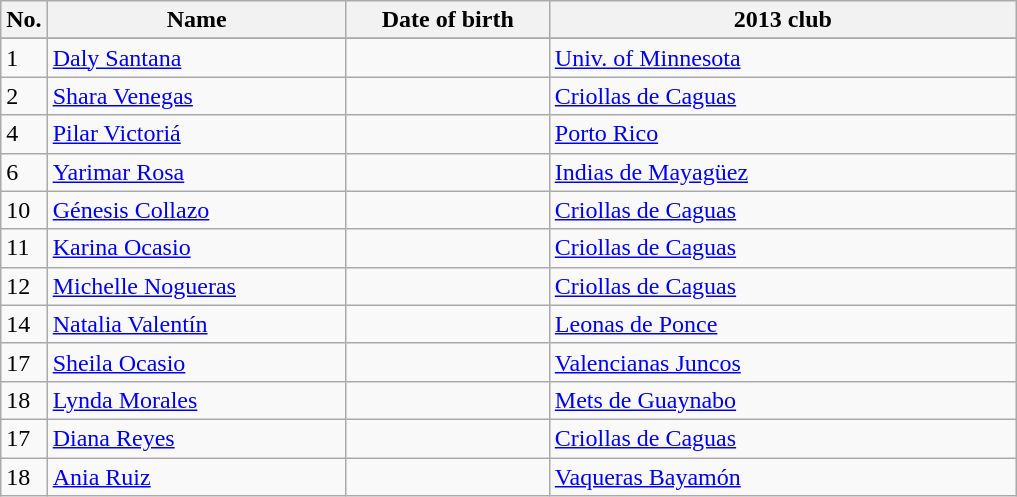<table class=wikitable sortable style=font-size:100%; text-align:center;>
<tr>
<th>No.</th>
<th style=width:12em>Name</th>
<th style=width:8em>Date of birth</th>
<th style=width:19em>2013 club</th>
</tr>
<tr>
</tr>
<tr ||>
</tr>
<tr>
<td>1</td>
<td><a href='#'>Daly Santana</a></td>
<td></td>
<td> <a href='#'>Univ. of Minnesota</a></td>
</tr>
<tr>
<td>2</td>
<td><a href='#'>Shara Venegas</a></td>
<td></td>
<td> <a href='#'>Criollas de Caguas</a></td>
</tr>
<tr>
<td>4</td>
<td><a href='#'>Pilar Victoriá</a></td>
<td></td>
<td> <a href='#'>Porto Rico</a></td>
</tr>
<tr>
<td>6</td>
<td><a href='#'>Yarimar Rosa </a></td>
<td></td>
<td> <a href='#'>Indias de Mayagüez</a></td>
</tr>
<tr>
<td>10</td>
<td><a href='#'>Génesis Collazo</a></td>
<td></td>
<td> <a href='#'>Criollas de Caguas</a></td>
</tr>
<tr>
<td>11</td>
<td><a href='#'>Karina Ocasio</a></td>
<td></td>
<td> <a href='#'>Criollas de Caguas</a></td>
</tr>
<tr>
<td>12</td>
<td><a href='#'>Michelle Nogueras</a></td>
<td></td>
<td> <a href='#'>Criollas de Caguas</a></td>
</tr>
<tr>
<td>14</td>
<td><a href='#'>Natalia Valentín</a></td>
<td></td>
<td> <a href='#'>Leonas de Ponce</a></td>
</tr>
<tr>
<td>17</td>
<td><a href='#'>Sheila Ocasio</a></td>
<td></td>
<td> <a href='#'>Valencianas Juncos</a></td>
</tr>
<tr>
<td>18</td>
<td><a href='#'>Lynda Morales</a></td>
<td></td>
<td> <a href='#'>Mets de Guaynabo</a></td>
</tr>
<tr>
<td>17</td>
<td><a href='#'>Diana Reyes</a></td>
<td></td>
<td> <a href='#'>Criollas de Caguas</a></td>
</tr>
<tr>
<td>18</td>
<td><a href='#'>Ania Ruiz</a></td>
<td></td>
<td> <a href='#'>Vaqueras Bayamón</a></td>
</tr>
</table>
